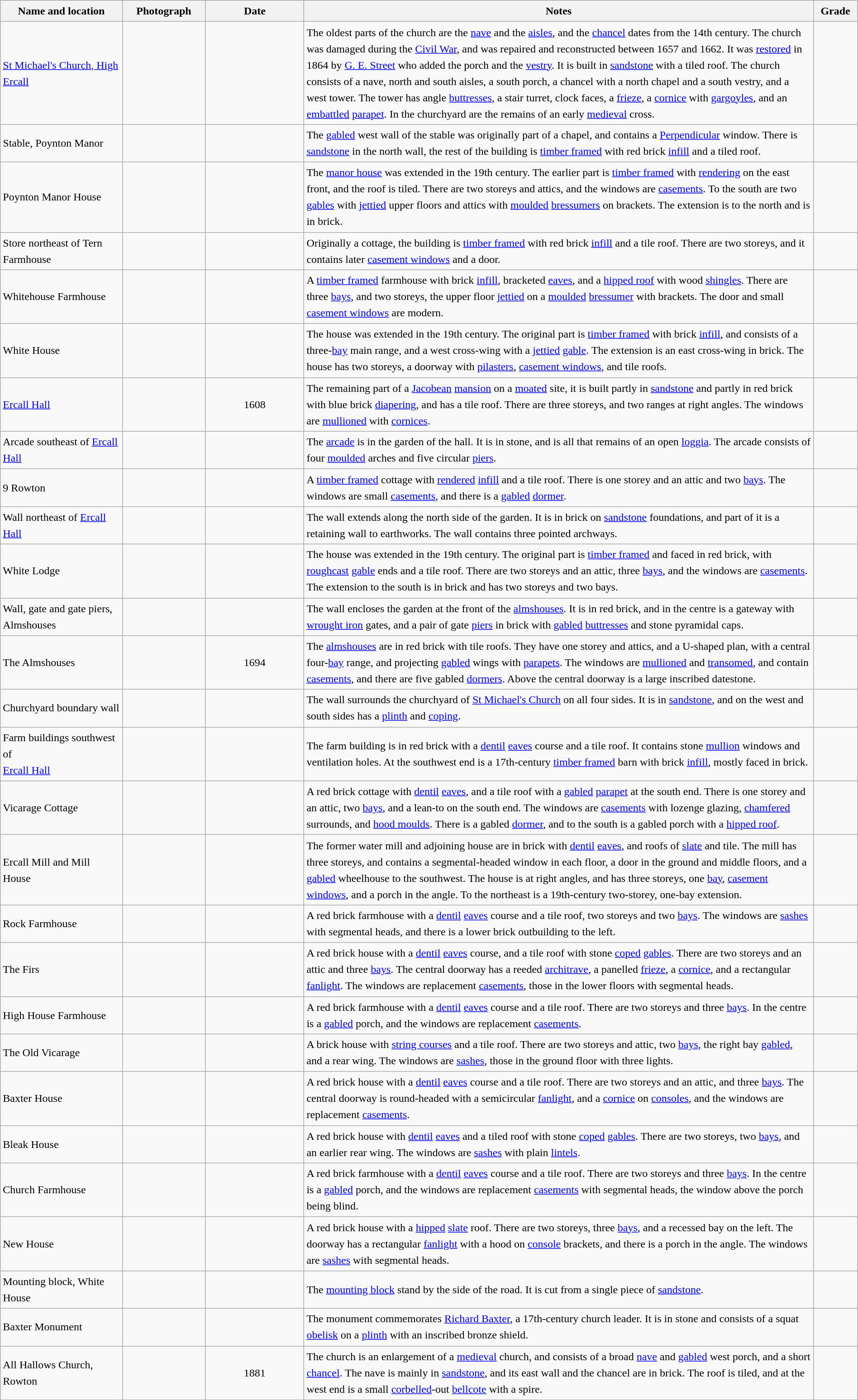<table class="wikitable sortable plainrowheaders" style="width:100%; border:0; text-align:left; line-height:150%;">
<tr>
<th scope="col"  style="width:150px">Name and location</th>
<th scope="col"  style="width:100px" class="unsortable">Photograph</th>
<th scope="col"  style="width:120px">Date</th>
<th scope="col"  style="width:650px" class="unsortable">Notes</th>
<th scope="col"  style="width:50px">Grade</th>
</tr>
<tr>
<td><a href='#'>St Michael's Church, High Ercall</a><br><small></small></td>
<td></td>
<td align="center"></td>
<td>The oldest parts of the church are the <a href='#'>nave</a> and the <a href='#'>aisles</a>, and the <a href='#'>chancel</a> dates from the 14th century.  The church was damaged during the <a href='#'>Civil War</a>, and was repaired and reconstructed between 1657 and 1662.  It was <a href='#'>restored</a> in 1864 by <a href='#'>G. E. Street</a> who added the porch and the <a href='#'>vestry</a>.  It is built in <a href='#'>sandstone</a> with a tiled roof.  The church consists of a nave, north and south aisles, a south porch, a chancel with a north chapel and a south vestry, and a west tower.  The tower has angle <a href='#'>buttresses</a>, a stair turret, clock faces, a <a href='#'>frieze</a>, a <a href='#'>cornice</a> with <a href='#'>gargoyles</a>, and an <a href='#'>embattled</a> <a href='#'>parapet</a>.  In the churchyard are the remains of an early <a href='#'>medieval</a> cross.</td>
<td align="center" ></td>
</tr>
<tr>
<td>Stable, Poynton Manor<br><small></small></td>
<td></td>
<td align="center"></td>
<td>The <a href='#'>gabled</a> west wall of the stable was originally part of a chapel, and contains a <a href='#'>Perpendicular</a> window.  There is <a href='#'>sandstone</a> in the north wall, the rest of the building is <a href='#'>timber framed</a> with red brick <a href='#'>infill</a> and a tiled roof.</td>
<td align="center" ></td>
</tr>
<tr>
<td>Poynton Manor House<br><small></small></td>
<td></td>
<td align="center"></td>
<td>The <a href='#'>manor house</a> was extended in the 19th century.  The earlier part is <a href='#'>timber framed</a> with <a href='#'>rendering</a> on the east front, and the roof is tiled.  There are two storeys and attics, and the windows are <a href='#'>casements</a>.  To the south are two <a href='#'>gables</a> with <a href='#'>jettied</a> upper floors and attics with <a href='#'>moulded</a> <a href='#'>bressumers</a> on brackets.  The extension is to the north and is in brick.</td>
<td align="center" ></td>
</tr>
<tr>
<td>Store northeast of Tern Farmhouse<br><small></small></td>
<td></td>
<td align="center"></td>
<td>Originally a cottage, the building is <a href='#'>timber framed</a> with red brick <a href='#'>infill</a> and a tile roof.  There are two storeys, and it contains later <a href='#'>casement windows</a> and a door.</td>
<td align="center" ></td>
</tr>
<tr>
<td>Whitehouse Farmhouse<br><small></small></td>
<td></td>
<td align="center"></td>
<td>A <a href='#'>timber framed</a> farmhouse with brick <a href='#'>infill</a>, bracketed <a href='#'>eaves</a>, and a <a href='#'>hipped roof</a> with wood <a href='#'>shingles</a>.  There are three <a href='#'>bays</a>, and two storeys, the upper floor <a href='#'>jettied</a> on a <a href='#'>moulded</a> <a href='#'>bressumer</a> with brackets.  The door and small <a href='#'>casement windows</a> are modern.</td>
<td align="center" ></td>
</tr>
<tr>
<td>White House<br><small></small></td>
<td></td>
<td align="center"></td>
<td>The house was extended in the 19th century.  The original part is <a href='#'>timber framed</a> with brick <a href='#'>infill</a>, and consists of a three-<a href='#'>bay</a> main range, and a west cross-wing with a <a href='#'>jettied</a> <a href='#'>gable</a>.  The extension is an east cross-wing in brick.  The house has two storeys, a doorway with <a href='#'>pilasters</a>, <a href='#'>casement windows</a>, and tile roofs.</td>
<td align="center" ></td>
</tr>
<tr>
<td><a href='#'>Ercall Hall</a><br><small></small></td>
<td></td>
<td align="center">1608</td>
<td>The remaining part of a <a href='#'>Jacobean</a> <a href='#'>mansion</a> on a <a href='#'>moated</a> site, it is built partly in <a href='#'>sandstone</a> and partly in red brick with blue brick <a href='#'>diapering</a>, and has a tile roof.  There are three storeys, and two ranges at right angles.  The windows are <a href='#'>mullioned</a> with <a href='#'>cornices</a>.</td>
<td align="center" ></td>
</tr>
<tr>
<td>Arcade southeast of <a href='#'>Ercall Hall</a><br><small></small></td>
<td></td>
<td align="center"></td>
<td>The <a href='#'>arcade</a> is in the garden of the hall.  It is in stone, and is all that remains of an open <a href='#'>loggia</a>.  The arcade consists of four <a href='#'>moulded</a> arches and five circular <a href='#'>piers</a>.</td>
<td align="center" ></td>
</tr>
<tr>
<td>9 Rowton<br><small></small></td>
<td></td>
<td align="center"></td>
<td>A <a href='#'>timber framed</a> cottage with <a href='#'>rendered</a> <a href='#'>infill</a> and a tile roof.  There is one storey and an attic and two <a href='#'>bays</a>.  The windows are small <a href='#'>casements</a>, and there is a <a href='#'>gabled</a> <a href='#'>dormer</a>.</td>
<td align="center" ></td>
</tr>
<tr>
<td>Wall northeast of <a href='#'>Ercall Hall</a><br><small></small></td>
<td></td>
<td align="center"></td>
<td>The wall extends along the north side of the garden.  It is in brick on <a href='#'>sandstone</a> foundations, and part of it is a retaining wall to earthworks.  The wall contains three pointed archways.</td>
<td align="center" ></td>
</tr>
<tr>
<td>White Lodge<br><small></small></td>
<td></td>
<td align="center"></td>
<td>The house was extended in the 19th century.  The original part is <a href='#'>timber framed</a> and faced in red brick, with <a href='#'>roughcast</a> <a href='#'>gable</a> ends and a tile roof.  There are two storeys and an attic, three <a href='#'>bays</a>, and the windows are <a href='#'>casements</a>.  The extension to the south is in brick and has two storeys and two bays.</td>
<td align="center" ></td>
</tr>
<tr>
<td>Wall, gate and gate piers, Almshouses<br><small></small></td>
<td></td>
<td align="center"></td>
<td>The wall encloses the garden at the front of the <a href='#'>almshouses</a>.  It is in red brick, and in the centre is a gateway with <a href='#'>wrought iron</a> gates, and a pair of gate <a href='#'>piers</a> in brick with <a href='#'>gabled</a> <a href='#'>buttresses</a> and stone pyramidal caps.</td>
<td align="center" ></td>
</tr>
<tr>
<td>The Almshouses<br><small></small></td>
<td></td>
<td align="center">1694</td>
<td>The <a href='#'>almshouses</a> are in red brick with tile roofs.  They have one storey and attics, and a U-shaped plan, with a central four-<a href='#'>bay</a> range, and projecting <a href='#'>gabled</a> wings with <a href='#'>parapets</a>.  The windows are <a href='#'>mullioned</a> and <a href='#'>transomed</a>, and contain <a href='#'>casements</a>, and there are five gabled <a href='#'>dormers</a>.  Above the central doorway is a large inscribed datestone.</td>
<td align="center" ></td>
</tr>
<tr>
<td>Churchyard boundary wall<br><small></small></td>
<td></td>
<td align="center"></td>
<td>The wall surrounds the churchyard of <a href='#'>St Michael's Church</a> on all four sides.  It is in <a href='#'>sandstone</a>, and on the west and south sides has a <a href='#'>plinth</a> and <a href='#'>coping</a>.</td>
<td align="center" ></td>
</tr>
<tr>
<td>Farm buildings southwest of<br><a href='#'>Ercall Hall</a><br><small></small></td>
<td></td>
<td align="center"></td>
<td>The farm building is in red brick with a <a href='#'>dentil</a> <a href='#'>eaves</a> course and a tile roof.  It contains stone <a href='#'>mullion</a> windows and ventilation holes.  At the southwest end is a 17th-century <a href='#'>timber framed</a> barn with brick <a href='#'>infill</a>, mostly faced in brick.</td>
<td align="center" ></td>
</tr>
<tr>
<td>Vicarage Cottage<br><small></small></td>
<td></td>
<td align="center"></td>
<td>A red brick cottage with <a href='#'>dentil</a> <a href='#'>eaves</a>, and a tile roof with a <a href='#'>gabled</a> <a href='#'>parapet</a> at the south end.  There is one storey and an attic, two <a href='#'>bays</a>, and a lean-to on the south end.  The windows are <a href='#'>casements</a> with lozenge glazing, <a href='#'>chamfered</a> surrounds, and <a href='#'>hood moulds</a>.  There is a gabled <a href='#'>dormer</a>, and to the south is a gabled porch with a <a href='#'>hipped roof</a>.</td>
<td align="center" ></td>
</tr>
<tr>
<td>Ercall Mill and Mill House<br><small></small></td>
<td></td>
<td align="center"></td>
<td>The former water mill and adjoining house are in brick with <a href='#'>dentil</a> <a href='#'>eaves</a>, and roofs of <a href='#'>slate</a> and tile.  The mill has three storeys, and contains a segmental-headed window in each floor, a door in the ground and middle floors, and a <a href='#'>gabled</a> wheelhouse to the southwest.  The house is at right angles, and has three storeys, one <a href='#'>bay</a>, <a href='#'>casement windows</a>, and a porch in the angle.  To the northeast is a 19th-century two-storey, one-bay extension.</td>
<td align="center" ></td>
</tr>
<tr>
<td>Rock Farmhouse<br><small></small></td>
<td></td>
<td align="center"></td>
<td>A red brick farmhouse with a <a href='#'>dentil</a> <a href='#'>eaves</a> course and a tile roof, two storeys and two <a href='#'>bays</a>.  The windows are <a href='#'>sashes</a> with segmental heads, and there is a lower brick outbuilding to the left.</td>
<td align="center" ></td>
</tr>
<tr>
<td>The Firs<br><small></small></td>
<td></td>
<td align="center"></td>
<td>A red brick house with a <a href='#'>dentil</a> <a href='#'>eaves</a> course, and a tile roof with stone <a href='#'>coped</a> <a href='#'>gables</a>.  There are two storeys and an attic and three <a href='#'>bays</a>.  The central doorway has a reeded <a href='#'>architrave</a>, a panelled <a href='#'>frieze</a>, a <a href='#'>cornice</a>, and a rectangular <a href='#'>fanlight</a>.  The windows are replacement <a href='#'>casements</a>, those in the lower floors with segmental heads.</td>
<td align="center" ></td>
</tr>
<tr>
<td>High House Farmhouse<br><small></small></td>
<td></td>
<td align="center"></td>
<td>A red brick farmhouse with a <a href='#'>dentil</a> <a href='#'>eaves</a> course and a tile roof.  There are two storeys and three <a href='#'>bays</a>.  In the centre is a <a href='#'>gabled</a> porch, and the windows are replacement <a href='#'>casements</a>.</td>
<td align="center" ></td>
</tr>
<tr>
<td>The Old Vicarage<br><small></small></td>
<td></td>
<td align="center"></td>
<td>A brick house with <a href='#'>string courses</a> and a tile roof.  There are two storeys and attic, two <a href='#'>bays</a>, the right bay <a href='#'>gabled</a>, and a rear wing.  The windows are <a href='#'>sashes</a>, those in the ground floor with three lights.</td>
<td align="center" ></td>
</tr>
<tr>
<td>Baxter House<br><small></small></td>
<td></td>
<td align="center"></td>
<td>A red brick house with a <a href='#'>dentil</a> <a href='#'>eaves</a> course and a tile roof.  There are two storeys and an attic, and three <a href='#'>bays</a>.  The central doorway is round-headed with a semicircular <a href='#'>fanlight</a>, and a <a href='#'>cornice</a> on <a href='#'>consoles</a>, and the windows are replacement <a href='#'>casements</a>.</td>
<td align="center" ></td>
</tr>
<tr>
<td>Bleak House<br><small></small></td>
<td></td>
<td align="center"></td>
<td>A red brick house with <a href='#'>dentil</a> <a href='#'>eaves</a> and a tiled roof with stone <a href='#'>coped</a> <a href='#'>gables</a>.  There are two storeys, two <a href='#'>bays</a>, and an earlier rear wing.  The windows are <a href='#'>sashes</a> with plain <a href='#'>lintels</a>.</td>
<td align="center" ></td>
</tr>
<tr>
<td>Church Farmhouse<br><small></small></td>
<td></td>
<td align="center"></td>
<td>A red brick farmhouse with a <a href='#'>dentil</a> <a href='#'>eaves</a> course and a tile roof.  There are two storeys and three <a href='#'>bays</a>.  In the centre is a <a href='#'>gabled</a> porch, and the windows are replacement <a href='#'>casements</a> with segmental heads, the window above the porch being blind.</td>
<td align="center" ></td>
</tr>
<tr>
<td>New House<br><small></small></td>
<td></td>
<td align="center"></td>
<td>A red brick house with a <a href='#'>hipped</a> <a href='#'>slate</a> roof.  There are two storeys, three <a href='#'>bays</a>, and a recessed bay on the left.  The doorway has a rectangular <a href='#'>fanlight</a> with a hood on <a href='#'>console</a> brackets, and there is a porch in the angle.  The windows are <a href='#'>sashes</a> with segmental heads.</td>
<td align="center" ></td>
</tr>
<tr>
<td>Mounting block, White House<br><small></small></td>
<td></td>
<td align="center"></td>
<td>The <a href='#'>mounting block</a> stand by the side of the road.  It is cut from a single piece of <a href='#'>sandstone</a>.</td>
<td align="center" ></td>
</tr>
<tr>
<td>Baxter Monument<br><small></small></td>
<td></td>
<td align="center"></td>
<td>The monument commemorates <a href='#'>Richard Baxter</a>, a 17th-century church leader.  It is in stone and consists of a squat <a href='#'>obelisk</a> on a <a href='#'>plinth</a> with an inscribed bronze shield.</td>
<td align="center" ></td>
</tr>
<tr>
<td>All Hallows Church, Rowton<br><small></small></td>
<td></td>
<td align="center">1881</td>
<td>The church is an enlargement of a <a href='#'>medieval</a> church, and consists of a broad <a href='#'>nave</a> and <a href='#'>gabled</a> west porch, and a short <a href='#'>chancel</a>.  The nave is mainly in <a href='#'>sandstone</a>, and its east wall and the chancel are in brick.  The roof is tiled, and at the west end is a small <a href='#'>corbelled</a>-out <a href='#'>bellcote</a> with a spire.</td>
<td align="center" ></td>
</tr>
<tr>
</tr>
</table>
